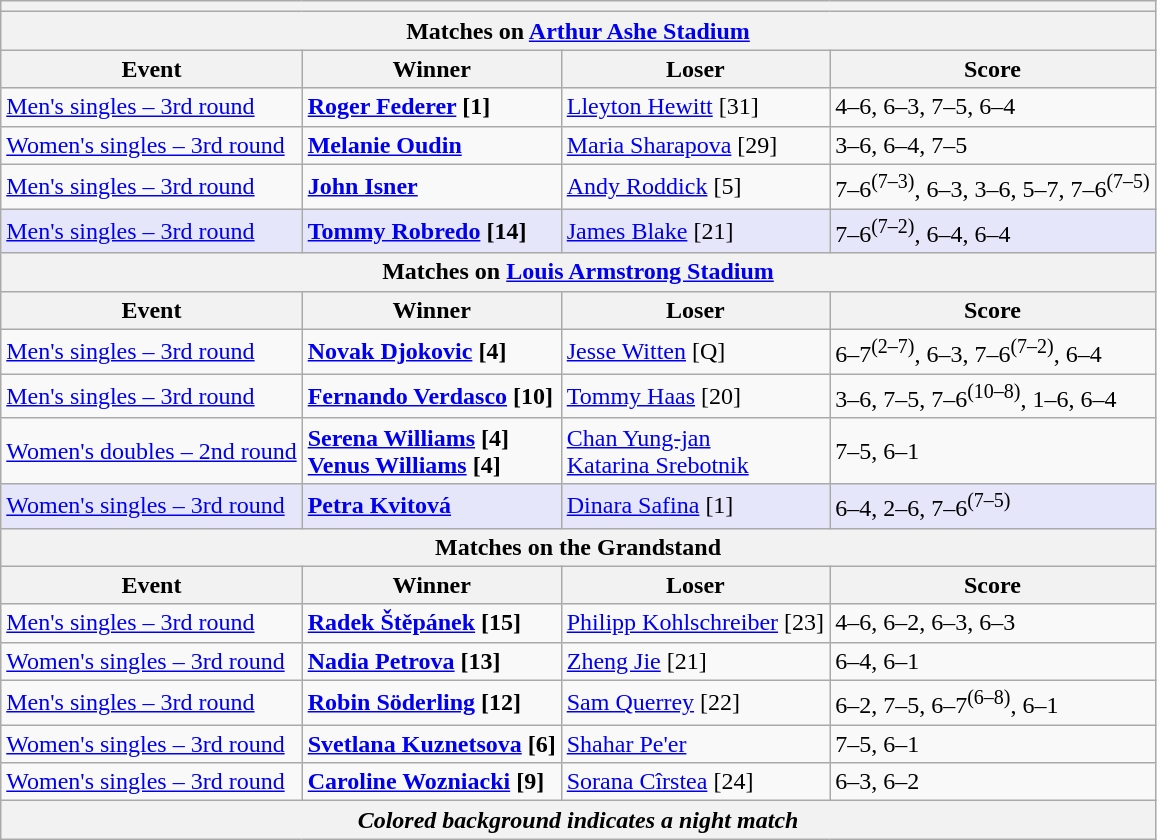<table class="wikitable collapsible uncollapsed">
<tr>
<th colspan=4></th>
</tr>
<tr>
<th colspan=4><strong>Matches on <a href='#'>Arthur Ashe Stadium</a></strong></th>
</tr>
<tr>
<th>Event</th>
<th>Winner</th>
<th>Loser</th>
<th>Score</th>
</tr>
<tr align=left>
<td><a href='#'>Men's singles – 3rd round</a></td>
<td> <strong><a href='#'>Roger Federer</a> [1]</strong></td>
<td> <a href='#'>Lleyton Hewitt</a> [31]</td>
<td>4–6, 6–3, 7–5, 6–4</td>
</tr>
<tr align=left>
<td><a href='#'>Women's singles – 3rd round</a></td>
<td> <strong><a href='#'>Melanie Oudin</a></strong></td>
<td> <a href='#'>Maria Sharapova</a> [29]</td>
<td>3–6, 6–4, 7–5</td>
</tr>
<tr align=left>
<td><a href='#'>Men's singles – 3rd round</a></td>
<td> <strong><a href='#'>John Isner</a></strong></td>
<td> <a href='#'>Andy Roddick</a> [5]</td>
<td>7–6<sup>(7–3)</sup>, 6–3, 3–6, 5–7, 7–6<sup>(7–5)</sup></td>
</tr>
<tr style="text-align:left; background:lavender;">
<td><a href='#'>Men's singles – 3rd round</a></td>
<td> <strong><a href='#'>Tommy Robredo</a> [14]</strong></td>
<td> <a href='#'>James Blake</a> [21]</td>
<td>7–6<sup>(7–2)</sup>, 6–4, 6–4</td>
</tr>
<tr>
<th colspan=4><strong>Matches on <a href='#'>Louis Armstrong Stadium</a></strong></th>
</tr>
<tr>
<th>Event</th>
<th>Winner</th>
<th>Loser</th>
<th>Score</th>
</tr>
<tr align=left>
<td><a href='#'>Men's singles – 3rd round</a></td>
<td> <strong><a href='#'>Novak Djokovic</a> [4]</strong></td>
<td> <a href='#'>Jesse Witten</a> [Q]</td>
<td>6–7<sup>(2–7)</sup>, 6–3, 7–6<sup>(7–2)</sup>, 6–4</td>
</tr>
<tr align=left>
<td><a href='#'>Men's singles – 3rd round</a></td>
<td> <strong><a href='#'>Fernando Verdasco</a> [10]</strong></td>
<td> <a href='#'>Tommy Haas</a> [20]</td>
<td>3–6, 7–5, 7–6<sup>(10–8)</sup>, 1–6, 6–4</td>
</tr>
<tr align=left>
<td><a href='#'>Women's doubles – 2nd round</a></td>
<td> <strong><a href='#'>Serena Williams</a> [4]<br> <a href='#'>Venus Williams</a> [4]</strong></td>
<td> <a href='#'>Chan Yung-jan</a><br> <a href='#'>Katarina Srebotnik</a></td>
<td>7–5, 6–1</td>
</tr>
<tr style="text-align:left; background:lavender;">
<td><a href='#'>Women's singles – 3rd round</a></td>
<td> <strong><a href='#'>Petra Kvitová</a></strong></td>
<td> <a href='#'>Dinara Safina</a> [1]</td>
<td>6–4, 2–6, 7–6<sup>(7–5)</sup></td>
</tr>
<tr>
<th colspan=4><strong>Matches on the Grandstand</strong></th>
</tr>
<tr>
<th>Event</th>
<th>Winner</th>
<th>Loser</th>
<th>Score</th>
</tr>
<tr align=left>
<td><a href='#'>Men's singles – 3rd round</a></td>
<td> <strong><a href='#'>Radek Štěpánek</a> [15]</strong></td>
<td> <a href='#'>Philipp Kohlschreiber</a> [23]</td>
<td>4–6, 6–2, 6–3, 6–3</td>
</tr>
<tr align=left>
<td><a href='#'>Women's singles – 3rd round</a></td>
<td>  <strong><a href='#'>Nadia Petrova</a> [13]</strong></td>
<td> <a href='#'>Zheng Jie</a> [21]</td>
<td>6–4, 6–1</td>
</tr>
<tr align=left>
<td><a href='#'>Men's singles – 3rd round</a></td>
<td> <strong><a href='#'>Robin Söderling</a> [12]</strong></td>
<td> <a href='#'>Sam Querrey</a> [22]</td>
<td>6–2, 7–5, 6–7<sup>(6–8)</sup>, 6–1</td>
</tr>
<tr align=left>
<td><a href='#'>Women's singles – 3rd round</a></td>
<td> <strong><a href='#'>Svetlana Kuznetsova</a> [6]</strong></td>
<td> <a href='#'>Shahar Pe'er</a></td>
<td>7–5, 6–1</td>
</tr>
<tr align=left>
<td><a href='#'>Women's singles – 3rd round</a></td>
<td> <strong><a href='#'>Caroline Wozniacki</a> [9]</strong></td>
<td> <a href='#'>Sorana Cîrstea</a> [24]</td>
<td>6–3, 6–2</td>
</tr>
<tr>
<th colspan=4><em>Colored background indicates a night match</em></th>
</tr>
</table>
